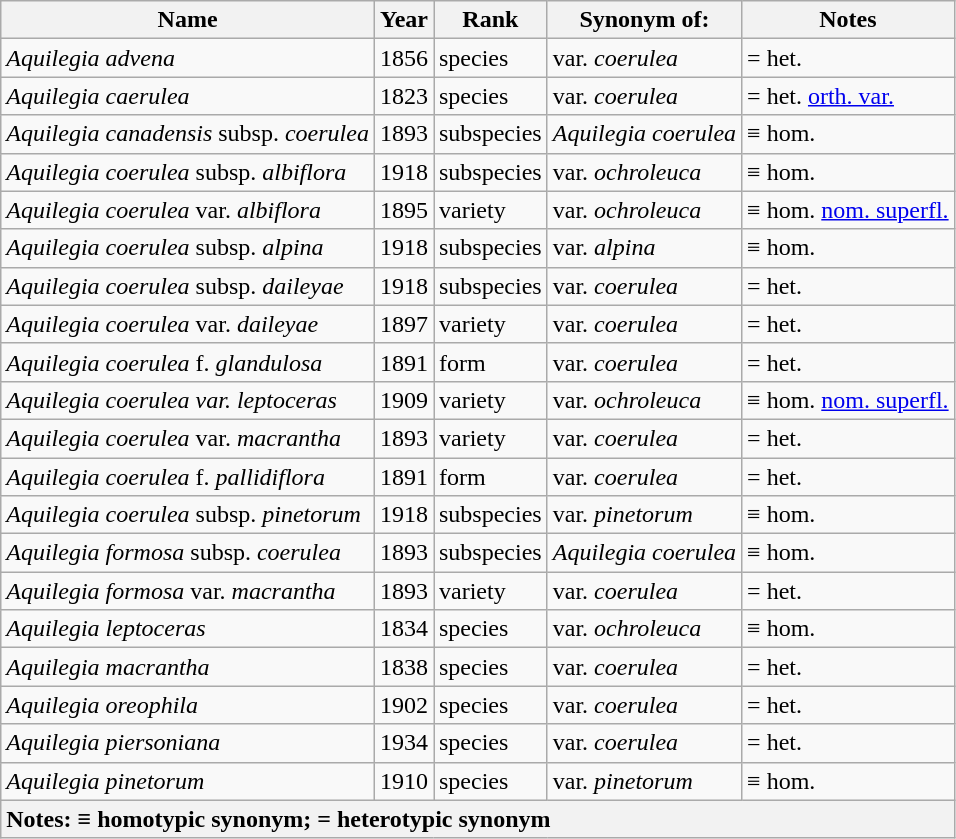<table class="wikitable sortable mw-collapsible mw-collapsed" id="Synonyms">
<tr>
<th>Name</th>
<th>Year</th>
<th>Rank</th>
<th>Synonym of:</th>
<th>Notes</th>
</tr>
<tr>
<td><em>Aquilegia advena</em> </td>
<td>1856</td>
<td data-sort-value=A>species</td>
<td>var. <em>coerulea</em></td>
<td>= het.</td>
</tr>
<tr>
<td><em>Aquilegia caerulea</em> </td>
<td>1823</td>
<td data-sort-value=A>species</td>
<td>var. <em>coerulea</em></td>
<td>= het. <a href='#'>orth. var.</a></td>
</tr>
<tr>
<td><em>Aquilegia canadensis</em> subsp. <em>coerulea</em> </td>
<td>1893</td>
<td data-sort-value=B>subspecies</td>
<td><em>Aquilegia coerulea</em></td>
<td>≡ hom.</td>
</tr>
<tr>
<td><em>Aquilegia coerulea</em> subsp. <em>albiflora</em> </td>
<td>1918</td>
<td data-sort-value=B>subspecies</td>
<td>var. <em>ochroleuca</em></td>
<td>≡ hom.</td>
</tr>
<tr>
<td><em>Aquilegia coerulea</em> var. <em>albiflora</em> </td>
<td>1895</td>
<td data-sort-value=D>variety</td>
<td>var. <em>ochroleuca</em></td>
<td>≡ hom. <a href='#'>nom. superfl.</a></td>
</tr>
<tr>
<td><em>Aquilegia coerulea</em> subsp. <em>alpina</em> </td>
<td>1918</td>
<td data-sort-value=B>subspecies</td>
<td>var. <em>alpina</em></td>
<td>≡ hom.</td>
</tr>
<tr>
<td><em>Aquilegia coerulea</em> subsp. <em>daileyae</em> </td>
<td>1918</td>
<td data-sort-value=B>subspecies</td>
<td>var. <em>coerulea</em></td>
<td>= het.</td>
</tr>
<tr>
<td><em>Aquilegia coerulea</em> var. <em>daileyae</em> </td>
<td>1897</td>
<td data-sort-value=D>variety</td>
<td>var. <em>coerulea</em></td>
<td>= het.</td>
</tr>
<tr>
<td><em>Aquilegia coerulea</em> f. <em>glandulosa</em> </td>
<td>1891</td>
<td data-sort-value=E>form</td>
<td>var. <em>coerulea</em></td>
<td>= het.</td>
</tr>
<tr>
<td><em>Aquilegia coerulea var. leptoceras</em> </td>
<td>1909</td>
<td data-sort-value=D>variety</td>
<td>var. <em>ochroleuca</em></td>
<td>≡ hom. <a href='#'>nom. superfl.</a></td>
</tr>
<tr>
<td><em>Aquilegia coerulea</em> var. <em>macrantha</em> </td>
<td>1893</td>
<td data-sort-value=D>variety</td>
<td>var. <em>coerulea</em></td>
<td>= het.</td>
</tr>
<tr>
<td><em>Aquilegia coerulea</em> f. <em>pallidiflora</em> </td>
<td>1891</td>
<td data-sort-value=E>form</td>
<td>var. <em>coerulea</em></td>
<td>= het.</td>
</tr>
<tr>
<td><em>Aquilegia coerulea</em> subsp. <em>pinetorum</em> </td>
<td>1918</td>
<td data-sort-value=B>subspecies</td>
<td>var. <em>pinetorum</em></td>
<td>≡ hom.</td>
</tr>
<tr>
<td><em>Aquilegia formosa</em> subsp. <em>coerulea</em> </td>
<td>1893</td>
<td data-sort-value=B>subspecies</td>
<td><em>Aquilegia coerulea</em></td>
<td>≡ hom.</td>
</tr>
<tr>
<td><em>Aquilegia formosa</em> var. <em>macrantha</em> </td>
<td>1893</td>
<td data-sort-value=D>variety</td>
<td>var. <em>coerulea</em></td>
<td>= het.</td>
</tr>
<tr>
<td><em>Aquilegia leptoceras</em> </td>
<td>1834</td>
<td data-sort-value=A>species</td>
<td>var. <em>ochroleuca</em></td>
<td>≡ hom.</td>
</tr>
<tr>
<td><em>Aquilegia macrantha</em> </td>
<td>1838</td>
<td data-sort-value=A>species</td>
<td>var. <em>coerulea</em></td>
<td>= het.</td>
</tr>
<tr>
<td><em>Aquilegia oreophila</em> </td>
<td>1902</td>
<td data-sort-value=A>species</td>
<td>var. <em>coerulea</em></td>
<td>= het.</td>
</tr>
<tr>
<td><em>Aquilegia piersoniana</em> </td>
<td>1934</td>
<td data-sort-value=A>species</td>
<td>var. <em>coerulea</em></td>
<td>= het.</td>
</tr>
<tr>
<td><em>Aquilegia pinetorum</em> </td>
<td>1910</td>
<td data-sort-value=A>species</td>
<td>var. <em>pinetorum</em></td>
<td>≡ hom.</td>
</tr>
<tr>
<th colspan=5 style="text-align: left;">Notes: ≡ homotypic synonym; = heterotypic synonym</th>
</tr>
</table>
